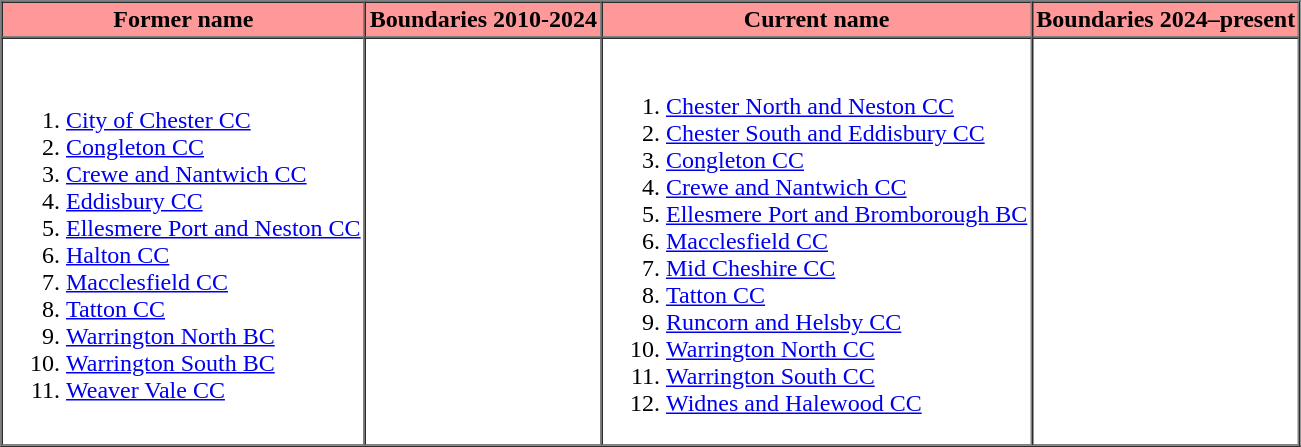<table border=1 cellpadding="2" cellspacing="0">
<tr>
<th bgcolor="#ff9999">Former name</th>
<th bgcolor="#ff9999">Boundaries 2010-2024</th>
<th bgcolor="#ff9999">Current name</th>
<th bgcolor="#ff9999">Boundaries 2024–present</th>
</tr>
<tr>
<td><br><ol><li><a href='#'>City of Chester CC</a></li><li><a href='#'>Congleton CC</a></li><li><a href='#'>Crewe and Nantwich CC</a></li><li><a href='#'>Eddisbury CC</a></li><li><a href='#'>Ellesmere Port and Neston CC</a></li><li><a href='#'>Halton CC</a></li><li><a href='#'>Macclesfield CC</a></li><li><a href='#'>Tatton CC</a></li><li><a href='#'>Warrington North BC</a></li><li><a href='#'>Warrington South BC</a></li><li><a href='#'>Weaver Vale CC</a></li></ol></td>
<td></td>
<td><br><ol><li><a href='#'>Chester North and Neston CC</a></li><li><a href='#'>Chester South and Eddisbury CC</a></li><li><a href='#'>Congleton CC</a></li><li><a href='#'>Crewe and Nantwich CC</a></li><li><a href='#'>Ellesmere Port and Bromborough BC</a></li><li><a href='#'>Macclesfield CC</a></li><li><a href='#'>Mid Cheshire CC</a></li><li><a href='#'>Tatton CC</a></li><li><a href='#'>Runcorn and Helsby CC</a></li><li><a href='#'>Warrington North CC</a></li><li><a href='#'>Warrington South CC</a></li><li><a href='#'>Widnes and Halewood CC</a></li></ol></td>
<td></td>
</tr>
<tr>
</tr>
</table>
